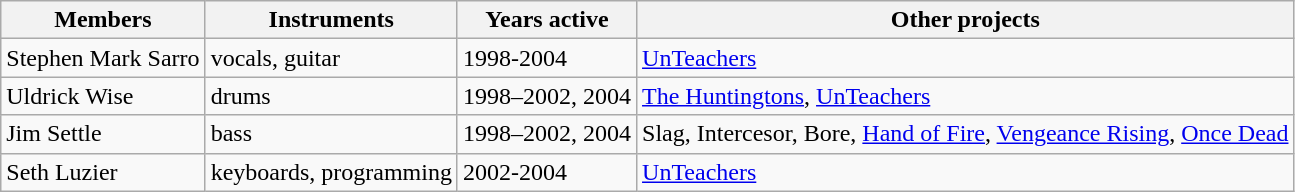<table class="wikitable">
<tr>
<th>Members</th>
<th>Instruments</th>
<th>Years active</th>
<th>Other projects</th>
</tr>
<tr>
<td>Stephen Mark Sarro</td>
<td>vocals, guitar</td>
<td>1998-2004</td>
<td><a href='#'>UnTeachers</a></td>
</tr>
<tr>
<td>Uldrick Wise</td>
<td>drums</td>
<td>1998–2002, 2004</td>
<td><a href='#'>The Huntingtons</a>, <a href='#'>UnTeachers</a></td>
</tr>
<tr>
<td>Jim Settle</td>
<td>bass</td>
<td>1998–2002, 2004</td>
<td>Slag, Intercesor, Bore, <a href='#'>Hand of Fire</a>, <a href='#'>Vengeance Rising</a>, <a href='#'>Once Dead</a></td>
</tr>
<tr>
<td>Seth Luzier</td>
<td>keyboards, programming</td>
<td>2002-2004</td>
<td><a href='#'>UnTeachers</a></td>
</tr>
</table>
